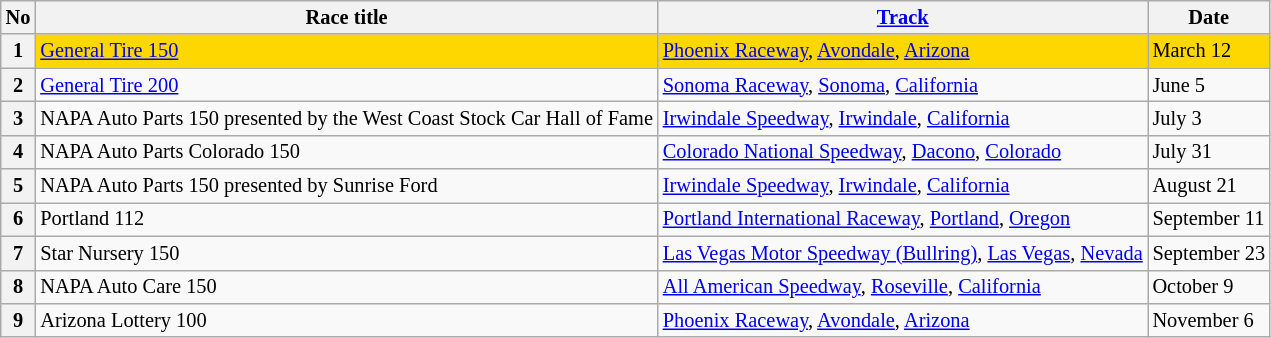<table class="wikitable" style="font-size:85%">
<tr>
<th>No</th>
<th>Race title</th>
<th><a href='#'>Track</a></th>
<th>Date</th>
</tr>
<tr>
<th>1</th>
<td bgcolor=gold><a href='#'>General Tire 150</a></td>
<td bgcolor=gold><a href='#'>Phoenix Raceway</a>, <a href='#'>Avondale</a>, <a href='#'>Arizona</a></td>
<td bgcolor=gold>March 12</td>
</tr>
<tr>
<th>2</th>
<td><a href='#'>General Tire 200</a></td>
<td><a href='#'>Sonoma Raceway</a>, <a href='#'>Sonoma</a>, <a href='#'>California</a></td>
<td>June 5</td>
</tr>
<tr>
<th>3</th>
<td>NAPA Auto Parts 150 presented by the West Coast Stock Car Hall of Fame</td>
<td><a href='#'>Irwindale Speedway</a>, <a href='#'>Irwindale</a>, <a href='#'>California</a></td>
<td>July 3</td>
</tr>
<tr>
<th>4</th>
<td>NAPA Auto Parts Colorado 150</td>
<td><a href='#'>Colorado National Speedway</a>, <a href='#'>Dacono</a>, <a href='#'>Colorado</a></td>
<td>July 31</td>
</tr>
<tr>
<th>5</th>
<td>NAPA Auto Parts 150 presented by Sunrise Ford</td>
<td><a href='#'>Irwindale Speedway</a>, <a href='#'>Irwindale</a>, <a href='#'>California</a></td>
<td>August 21</td>
</tr>
<tr>
<th>6</th>
<td>Portland 112</td>
<td><a href='#'>Portland International Raceway</a>, <a href='#'>Portland</a>, <a href='#'>Oregon</a></td>
<td>September 11</td>
</tr>
<tr>
<th>7</th>
<td>Star Nursery 150</td>
<td><a href='#'>Las Vegas Motor Speedway (Bullring)</a>, <a href='#'>Las Vegas</a>, <a href='#'>Nevada</a></td>
<td>September 23</td>
</tr>
<tr>
<th>8</th>
<td>NAPA Auto Care 150</td>
<td><a href='#'>All American Speedway</a>, <a href='#'>Roseville</a>, <a href='#'>California</a></td>
<td>October 9</td>
</tr>
<tr>
<th>9</th>
<td>Arizona Lottery 100</td>
<td><a href='#'>Phoenix Raceway</a>, <a href='#'>Avondale</a>, <a href='#'>Arizona</a></td>
<td>November 6</td>
</tr>
</table>
